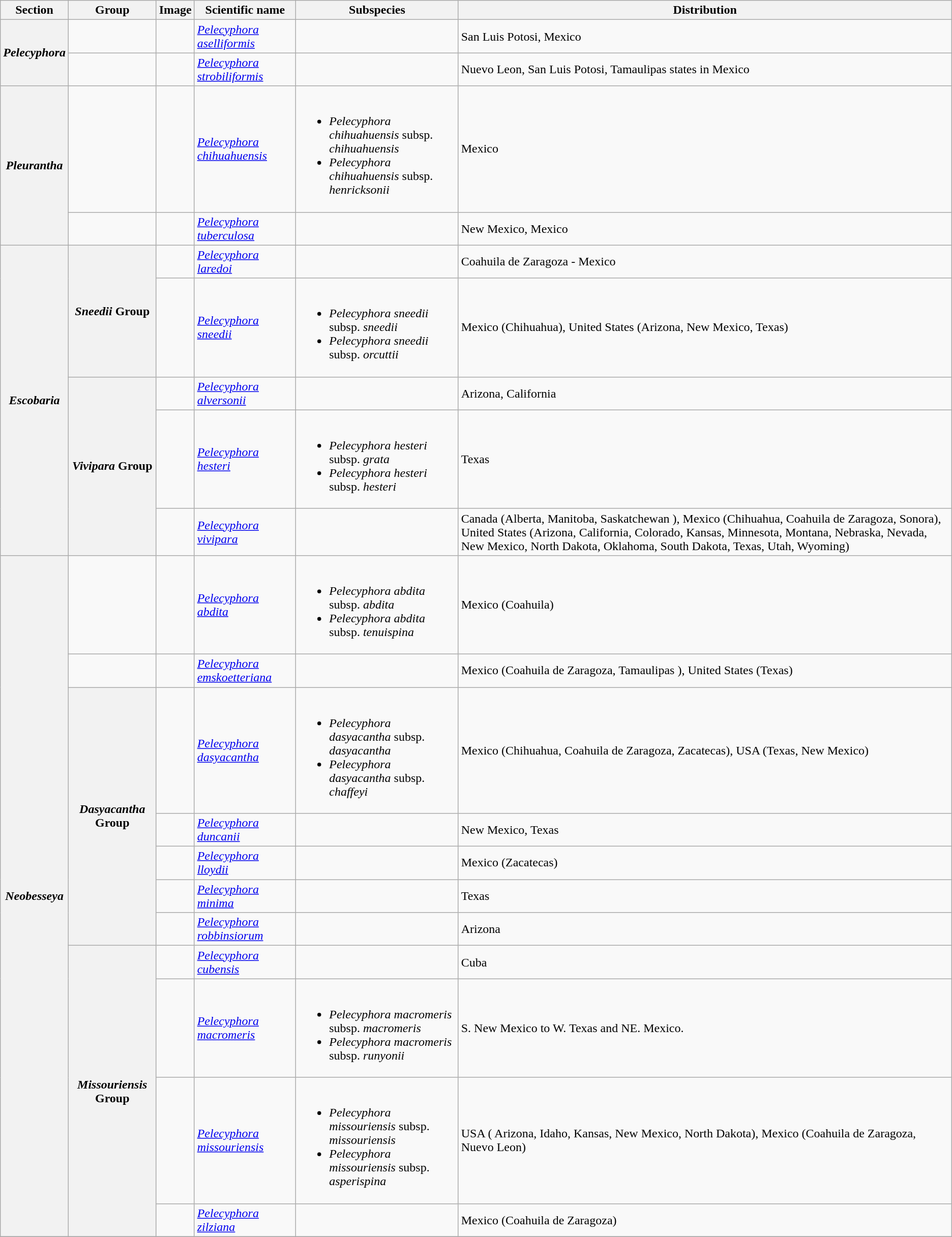<table class="wikitable collapsible">
<tr>
<th>Section</th>
<th>Group</th>
<th>Image</th>
<th>Scientific name</th>
<th>Subspecies</th>
<th>Distribution</th>
</tr>
<tr>
<th rowspan="2" style="text-align:center;"><em>Pelecyphora</em></th>
<td></td>
<td></td>
<td><em><a href='#'>Pelecyphora aselliformis</a></em> </td>
<td></td>
<td>San Luis Potosi, Mexico</td>
</tr>
<tr>
<td></td>
<td></td>
<td><em><a href='#'>Pelecyphora strobiliformis</a></em> </td>
<td></td>
<td>Nuevo Leon, San Luis Potosi, Tamaulipas states in Mexico</td>
</tr>
<tr>
<th rowspan="2" style="text-align:center;"><em>Pleurantha</em> </th>
<td></td>
<td></td>
<td><em><a href='#'>Pelecyphora chihuahuensis</a></em> </td>
<td><br><ul><li><em>Pelecyphora chihuahuensis</em> subsp. <em>chihuahuensis</em></li><li><em>Pelecyphora chihuahuensis</em> subsp. <em>henricksonii</em> </li></ul></td>
<td>Mexico</td>
</tr>
<tr>
<td></td>
<td></td>
<td><em><a href='#'>Pelecyphora tuberculosa</a></em> </td>
<td></td>
<td>New Mexico, Mexico</td>
</tr>
<tr>
<th rowspan="5" style="text-align:center;"><em>Escobaria</em> </th>
<th rowspan="2" style="text-align:center;"><em>Sneedii</em> Group</th>
<td></td>
<td><em><a href='#'>Pelecyphora laredoi</a></em> </td>
<td></td>
<td>Coahuila de Zaragoza - Mexico</td>
</tr>
<tr>
<td></td>
<td><em><a href='#'>Pelecyphora sneedii</a></em> </td>
<td><br><ul><li><em>Pelecyphora sneedii</em> subsp. <em>sneedii</em></li><li><em>Pelecyphora sneedii</em> subsp. <em>orcuttii</em> </li></ul></td>
<td>Mexico (Chihuahua), United States (Arizona, New Mexico, Texas)</td>
</tr>
<tr>
<th rowspan="3" style="text-align:center;"><em>Vivipara</em> Group</th>
<td></td>
<td><em><a href='#'>Pelecyphora alversonii</a></em> </td>
<td></td>
<td>Arizona, California</td>
</tr>
<tr>
<td></td>
<td><em><a href='#'>Pelecyphora hesteri</a></em> </td>
<td><br><ul><li><em>Pelecyphora hesteri</em> subsp. <em>grata</em> </li><li><em>Pelecyphora hesteri</em> subsp. <em>hesteri</em></li></ul></td>
<td>Texas</td>
</tr>
<tr>
<td></td>
<td><em><a href='#'>Pelecyphora vivipara</a></em> </td>
<td></td>
<td>Canada (Alberta, Manitoba, Saskatchewan ), Mexico (Chihuahua, Coahuila de Zaragoza, Sonora),  United States (Arizona, California, Colorado, Kansas, Minnesota, Montana, Nebraska, Nevada, New Mexico, North Dakota, Oklahoma, South Dakota, Texas, Utah, Wyoming)</td>
</tr>
<tr>
<th rowspan="11" style="text-align:center;"><em>Neobesseya</em> </th>
<td></td>
<td></td>
<td><em><a href='#'>Pelecyphora abdita</a></em> </td>
<td><br><ul><li><em>Pelecyphora abdita</em> subsp. <em>abdita</em></li><li><em>Pelecyphora abdita</em> subsp. <em>tenuispina</em> </li></ul></td>
<td>Mexico (Coahuila)</td>
</tr>
<tr>
<td></td>
<td></td>
<td><em><a href='#'>Pelecyphora emskoetteriana </a></em> </td>
<td></td>
<td>Mexico (Coahuila de Zaragoza, Tamaulipas ), United States (Texas)</td>
</tr>
<tr>
<th rowspan="5" style="text-align:center;"><em>Dasyacantha</em> Group</th>
<td></td>
<td><em><a href='#'>Pelecyphora dasyacantha </a></em> </td>
<td><br><ul><li><em>Pelecyphora dasyacantha</em> subsp. <em>dasyacantha</em></li><li><em>Pelecyphora dasyacantha</em> subsp. <em>chaffeyi</em> </li></ul></td>
<td>Mexico (Chihuahua, Coahuila de Zaragoza, Zacatecas), USA (Texas, New Mexico)</td>
</tr>
<tr>
<td></td>
<td><em><a href='#'>Pelecyphora duncanii</a></em> </td>
<td></td>
<td>New Mexico, Texas</td>
</tr>
<tr>
<td></td>
<td><em><a href='#'>Pelecyphora lloydii</a></em> </td>
<td></td>
<td>Mexico (Zacatecas)</td>
</tr>
<tr>
<td></td>
<td><em><a href='#'>Pelecyphora minima</a></em> </td>
<td></td>
<td>Texas</td>
</tr>
<tr>
<td></td>
<td><em><a href='#'>Pelecyphora robbinsiorum</a></em> </td>
<td></td>
<td>Arizona</td>
</tr>
<tr>
<th rowspan="4" style="text-align:center;"><em>Missouriensis</em> Group</th>
<td></td>
<td><em><a href='#'>Pelecyphora cubensis </a></em> </td>
<td></td>
<td>Cuba</td>
</tr>
<tr>
<td></td>
<td><em><a href='#'>Pelecyphora macromeris</a></em> </td>
<td><br><ul><li><em>Pelecyphora macromeris</em> subsp. <em>macromeris</em></li><li><em>Pelecyphora macromeris</em> subsp. <em>runyonii</em> </li></ul></td>
<td>S. New Mexico to W. Texas and NE. Mexico.</td>
</tr>
<tr>
<td></td>
<td><em><a href='#'>Pelecyphora missouriensis </a></em> </td>
<td><br><ul><li><em>Pelecyphora missouriensis</em> subsp. <em>missouriensis</em></li><li><em>Pelecyphora missouriensis</em> subsp. <em>asperispina</em> </li></ul></td>
<td>USA (	Arizona, Idaho, Kansas, New Mexico, North Dakota), Mexico (Coahuila de Zaragoza, Nuevo Leon)</td>
</tr>
<tr>
<td></td>
<td><em><a href='#'>Pelecyphora zilziana</a></em> </td>
<td></td>
<td>Mexico (Coahuila de Zaragoza)</td>
</tr>
<tr>
</tr>
</table>
